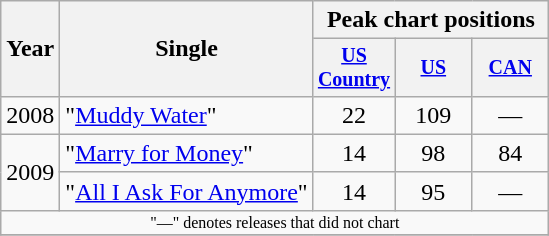<table class="wikitable" style="text-align:center;">
<tr>
<th rowspan="2">Year</th>
<th rowspan="2">Single</th>
<th colspan="3">Peak chart positions</th>
</tr>
<tr style="font-size:smaller;">
<th width="45"><a href='#'>US Country</a></th>
<th width="45"><a href='#'>US</a><br></th>
<th width="45"><a href='#'>CAN</a></th>
</tr>
<tr>
<td>2008</td>
<td align="left">"<a href='#'>Muddy Water</a>"</td>
<td>22</td>
<td>109</td>
<td>—</td>
</tr>
<tr>
<td rowspan="2">2009</td>
<td align="left">"<a href='#'>Marry for Money</a>"</td>
<td>14</td>
<td>98</td>
<td>84</td>
</tr>
<tr>
<td align="left">"<a href='#'>All I Ask For Anymore</a>"</td>
<td>14</td>
<td>95</td>
<td>—</td>
</tr>
<tr>
<td colspan="5" style="font-size:8pt">"—" denotes releases that did not chart</td>
</tr>
<tr>
</tr>
</table>
